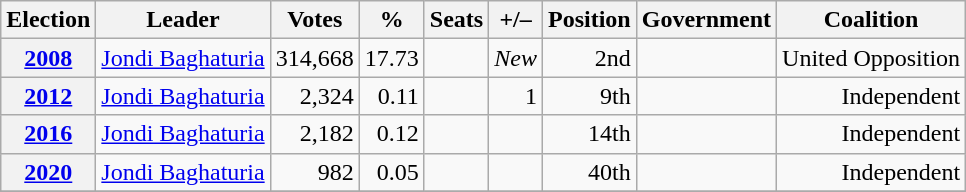<table class="wikitable" style="text-align: right;">
<tr>
<th>Election</th>
<th>Leader</th>
<th>Votes</th>
<th>%</th>
<th>Seats</th>
<th>+/–</th>
<th>Position</th>
<th>Government</th>
<th>Coalition</th>
</tr>
<tr>
<th><a href='#'>2008</a></th>
<td align="left"><a href='#'>Jondi Baghaturia</a></td>
<td>314,668</td>
<td>17.73</td>
<td></td>
<td><em>New</em></td>
<td>2nd</td>
<td></td>
<td>United Opposition</td>
</tr>
<tr>
<th><a href='#'>2012</a></th>
<td align="left"><a href='#'>Jondi Baghaturia</a></td>
<td>2,324</td>
<td>0.11</td>
<td></td>
<td> 1</td>
<td>9th</td>
<td></td>
<td>Independent</td>
</tr>
<tr>
<th><a href='#'>2016</a></th>
<td align="left"><a href='#'>Jondi Baghaturia</a></td>
<td>2,182</td>
<td>0.12</td>
<td></td>
<td></td>
<td>14th</td>
<td></td>
<td>Independent</td>
</tr>
<tr>
<th><a href='#'>2020</a></th>
<td align="left"><a href='#'>Jondi Baghaturia</a></td>
<td>982</td>
<td>0.05</td>
<td></td>
<td></td>
<td>40th</td>
<td></td>
<td>Independent</td>
</tr>
<tr>
</tr>
</table>
